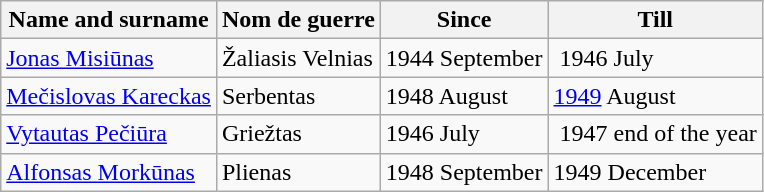<table class="wikitable sortable">
<tr>
<th>Name and surname</th>
<th>Nom de guerre</th>
<th>Since</th>
<th>Till</th>
</tr>
<tr>
<td><a href='#'>Jonas Misiūnas</a></td>
<td>Žaliasis Velnias</td>
<td>1944 September</td>
<td> 1946 July</td>
</tr>
<tr>
<td><a href='#'>Mečislovas Kareckas</a></td>
<td>Serbentas</td>
<td>1948 August</td>
<td><a href='#'>1949</a> August</td>
</tr>
<tr>
<td><a href='#'>Vytautas Pečiūra</a></td>
<td>Griežtas</td>
<td>1946 July</td>
<td> 1947 end of the year</td>
</tr>
<tr>
<td><a href='#'>Alfonsas Morkūnas</a></td>
<td>Plienas</td>
<td>1948 September</td>
<td>1949 December</td>
</tr>
</table>
